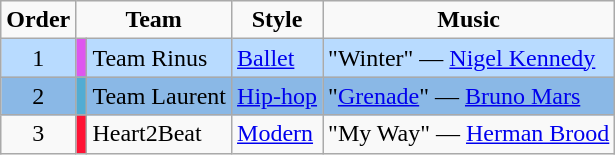<table class="wikitable">
<tr>
<td style="text-align:center;"><strong>Order</strong></td>
<td style="text-align:center;" colspan=2><strong>Team</strong></td>
<td style="text-align:center;"><strong>Style</strong></td>
<td style="text-align:center;"><strong>Music</strong></td>
</tr>
<tr bgcolor="B8DBFF">
<td style="text-align:center;">1</td>
<td bgcolor="#DE57EF"></td>
<td><div>Team Rinus</div></td>
<td><a href='#'>Ballet</a></td>
<td>"Winter" — <a href='#'>Nigel Kennedy</a></td>
</tr>
<tr bgcolor="8AB8E6">
<td style="text-align:center;">2</td>
<td bgcolor="#52ACD3"></td>
<td><div>Team Laurent</div></td>
<td><a href='#'>Hip-hop</a></td>
<td>"<a href='#'>Grenade</a>" — <a href='#'>Bruno Mars</a></td>
</tr>
<tr>
<td style="text-align:center;">3</td>
<td bgcolor="#FF1234"></td>
<td><div>Heart2Beat</div></td>
<td><a href='#'>Modern</a></td>
<td>"My Way" — <a href='#'>Herman Brood</a></td>
</tr>
</table>
